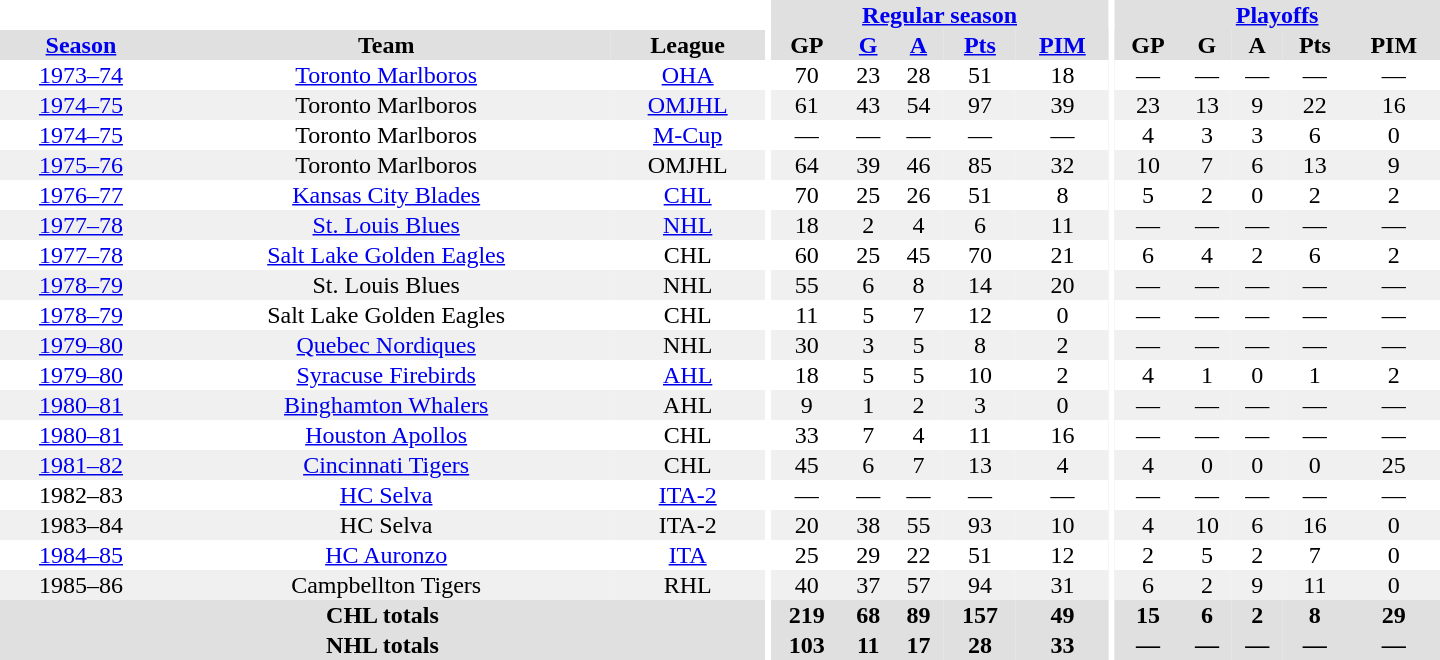<table border="0" cellpadding="1" cellspacing="0" style="text-align:center; width:60em">
<tr bgcolor="#e0e0e0">
<th colspan="3" bgcolor="#ffffff"></th>
<th rowspan="100" bgcolor="#ffffff"></th>
<th colspan="5"><a href='#'>Regular season</a></th>
<th rowspan="100" bgcolor="#ffffff"></th>
<th colspan="5"><a href='#'>Playoffs</a></th>
</tr>
<tr bgcolor="#e0e0e0">
<th><a href='#'>Season</a></th>
<th>Team</th>
<th>League</th>
<th>GP</th>
<th><a href='#'>G</a></th>
<th><a href='#'>A</a></th>
<th><a href='#'>Pts</a></th>
<th><a href='#'>PIM</a></th>
<th>GP</th>
<th>G</th>
<th>A</th>
<th>Pts</th>
<th>PIM</th>
</tr>
<tr>
<td><a href='#'>1973–74</a></td>
<td><a href='#'>Toronto Marlboros</a></td>
<td><a href='#'>OHA</a></td>
<td>70</td>
<td>23</td>
<td>28</td>
<td>51</td>
<td>18</td>
<td>—</td>
<td>—</td>
<td>—</td>
<td>—</td>
<td>—</td>
</tr>
<tr bgcolor="#f0f0f0">
<td><a href='#'>1974–75</a></td>
<td>Toronto Marlboros</td>
<td><a href='#'>OMJHL</a></td>
<td>61</td>
<td>43</td>
<td>54</td>
<td>97</td>
<td>39</td>
<td>23</td>
<td>13</td>
<td>9</td>
<td>22</td>
<td>16</td>
</tr>
<tr>
<td><a href='#'>1974–75</a></td>
<td>Toronto Marlboros</td>
<td><a href='#'>M-Cup</a></td>
<td>—</td>
<td>—</td>
<td>—</td>
<td>—</td>
<td>—</td>
<td>4</td>
<td>3</td>
<td>3</td>
<td>6</td>
<td>0</td>
</tr>
<tr bgcolor="#f0f0f0">
<td><a href='#'>1975–76</a></td>
<td>Toronto Marlboros</td>
<td>OMJHL</td>
<td>64</td>
<td>39</td>
<td>46</td>
<td>85</td>
<td>32</td>
<td>10</td>
<td>7</td>
<td>6</td>
<td>13</td>
<td>9</td>
</tr>
<tr>
<td><a href='#'>1976–77</a></td>
<td><a href='#'>Kansas City Blades</a></td>
<td><a href='#'>CHL</a></td>
<td>70</td>
<td>25</td>
<td>26</td>
<td>51</td>
<td>8</td>
<td>5</td>
<td>2</td>
<td>0</td>
<td>2</td>
<td>2</td>
</tr>
<tr bgcolor="#f0f0f0">
<td><a href='#'>1977–78</a></td>
<td><a href='#'>St. Louis Blues</a></td>
<td><a href='#'>NHL</a></td>
<td>18</td>
<td>2</td>
<td>4</td>
<td>6</td>
<td>11</td>
<td>—</td>
<td>—</td>
<td>—</td>
<td>—</td>
<td>—</td>
</tr>
<tr>
<td><a href='#'>1977–78</a></td>
<td><a href='#'>Salt Lake Golden Eagles</a></td>
<td>CHL</td>
<td>60</td>
<td>25</td>
<td>45</td>
<td>70</td>
<td>21</td>
<td>6</td>
<td>4</td>
<td>2</td>
<td>6</td>
<td>2</td>
</tr>
<tr bgcolor="#f0f0f0">
<td><a href='#'>1978–79</a></td>
<td>St. Louis Blues</td>
<td>NHL</td>
<td>55</td>
<td>6</td>
<td>8</td>
<td>14</td>
<td>20</td>
<td>—</td>
<td>—</td>
<td>—</td>
<td>—</td>
<td>—</td>
</tr>
<tr>
<td><a href='#'>1978–79</a></td>
<td>Salt Lake Golden Eagles</td>
<td>CHL</td>
<td>11</td>
<td>5</td>
<td>7</td>
<td>12</td>
<td>0</td>
<td>—</td>
<td>—</td>
<td>—</td>
<td>—</td>
<td>—</td>
</tr>
<tr bgcolor="#f0f0f0">
<td><a href='#'>1979–80</a></td>
<td><a href='#'>Quebec Nordiques</a></td>
<td>NHL</td>
<td>30</td>
<td>3</td>
<td>5</td>
<td>8</td>
<td>2</td>
<td>—</td>
<td>—</td>
<td>—</td>
<td>—</td>
<td>—</td>
</tr>
<tr>
<td><a href='#'>1979–80</a></td>
<td><a href='#'>Syracuse Firebirds</a></td>
<td><a href='#'>AHL</a></td>
<td>18</td>
<td>5</td>
<td>5</td>
<td>10</td>
<td>2</td>
<td>4</td>
<td>1</td>
<td>0</td>
<td>1</td>
<td>2</td>
</tr>
<tr bgcolor="#f0f0f0">
<td><a href='#'>1980–81</a></td>
<td><a href='#'>Binghamton Whalers</a></td>
<td>AHL</td>
<td>9</td>
<td>1</td>
<td>2</td>
<td>3</td>
<td>0</td>
<td>—</td>
<td>—</td>
<td>—</td>
<td>—</td>
<td>—</td>
</tr>
<tr>
<td><a href='#'>1980–81</a></td>
<td><a href='#'>Houston Apollos</a></td>
<td>CHL</td>
<td>33</td>
<td>7</td>
<td>4</td>
<td>11</td>
<td>16</td>
<td>—</td>
<td>—</td>
<td>—</td>
<td>—</td>
<td>—</td>
</tr>
<tr bgcolor="#f0f0f0">
<td><a href='#'>1981–82</a></td>
<td><a href='#'>Cincinnati Tigers</a></td>
<td>CHL</td>
<td>45</td>
<td>6</td>
<td>7</td>
<td>13</td>
<td>4</td>
<td>4</td>
<td>0</td>
<td>0</td>
<td>0</td>
<td>25</td>
</tr>
<tr>
<td>1982–83</td>
<td><a href='#'>HC Selva</a></td>
<td><a href='#'>ITA-2</a></td>
<td>—</td>
<td>—</td>
<td>—</td>
<td>—</td>
<td>—</td>
<td>—</td>
<td>—</td>
<td>—</td>
<td>—</td>
<td>—</td>
</tr>
<tr bgcolor="#f0f0f0">
<td>1983–84</td>
<td>HC Selva</td>
<td>ITA-2</td>
<td>20</td>
<td>38</td>
<td>55</td>
<td>93</td>
<td>10</td>
<td>4</td>
<td>10</td>
<td>6</td>
<td>16</td>
<td>0</td>
</tr>
<tr>
<td><a href='#'>1984–85</a></td>
<td><a href='#'>HC Auronzo</a></td>
<td><a href='#'>ITA</a></td>
<td>25</td>
<td>29</td>
<td>22</td>
<td>51</td>
<td>12</td>
<td>2</td>
<td>5</td>
<td>2</td>
<td>7</td>
<td>0</td>
</tr>
<tr bgcolor="#f0f0f0">
<td>1985–86</td>
<td>Campbellton Tigers</td>
<td>RHL</td>
<td>40</td>
<td>37</td>
<td>57</td>
<td>94</td>
<td>31</td>
<td>6</td>
<td>2</td>
<td>9</td>
<td>11</td>
<td>0</td>
</tr>
<tr bgcolor="#e0e0e0">
<th colspan="3">CHL totals</th>
<th>219</th>
<th>68</th>
<th>89</th>
<th>157</th>
<th>49</th>
<th>15</th>
<th>6</th>
<th>2</th>
<th>8</th>
<th>29</th>
</tr>
<tr bgcolor="#e0e0e0">
<th colspan="3">NHL totals</th>
<th>103</th>
<th>11</th>
<th>17</th>
<th>28</th>
<th>33</th>
<th>—</th>
<th>—</th>
<th>—</th>
<th>—</th>
<th>—</th>
</tr>
</table>
